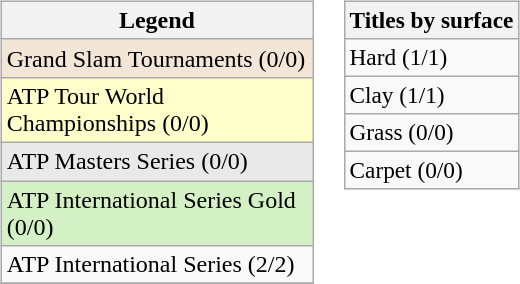<table width=35%>
<tr>
<td valign=top width=25% align=left><br><table class="wikitable">
<tr>
<th>Legend</th>
</tr>
<tr style="background:#f3e6d7;">
<td>Grand Slam Tournaments (0/0)</td>
</tr>
<tr style="background:#ffc;">
<td>ATP Tour World Championships (0/0)</td>
</tr>
<tr style="background:#e9e9e9;">
<td>ATP Masters Series (0/0)</td>
</tr>
<tr style="background:#d4f1c5;">
<td>ATP International Series Gold (0/0)</td>
</tr>
<tr>
<td>ATP International Series (2/2)</td>
</tr>
<tr>
</tr>
</table>
</td>
<td valign=top width=25% align=left><br><table class="wikitable" style="font-size:97%;">
<tr>
<th>Titles by surface</th>
</tr>
<tr>
<td>Hard (1/1)</td>
</tr>
<tr>
<td>Clay (1/1)</td>
</tr>
<tr>
<td>Grass (0/0)</td>
</tr>
<tr>
<td>Carpet (0/0)</td>
</tr>
</table>
</td>
</tr>
</table>
